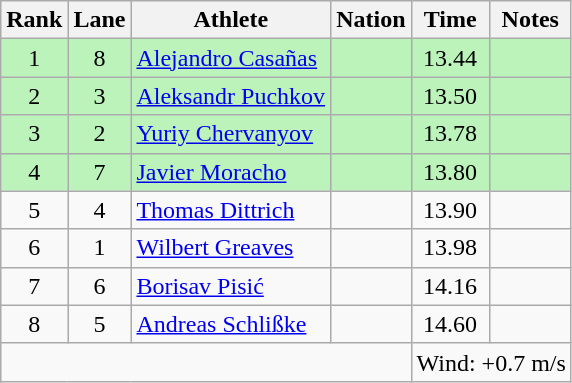<table class="wikitable sortable" style="text-align:center">
<tr>
<th>Rank</th>
<th>Lane</th>
<th>Athlete</th>
<th>Nation</th>
<th>Time</th>
<th>Notes</th>
</tr>
<tr style="background:#bbf3bb;">
<td>1</td>
<td>8</td>
<td align=left><a href='#'>Alejandro Casañas</a></td>
<td align=left></td>
<td>13.44</td>
<td></td>
</tr>
<tr style="background:#bbf3bb;">
<td>2</td>
<td>3</td>
<td align=left><a href='#'>Aleksandr Puchkov</a></td>
<td align=left></td>
<td>13.50</td>
<td></td>
</tr>
<tr style="background:#bbf3bb;">
<td>3</td>
<td>2</td>
<td align=left><a href='#'>Yuriy Chervanyov</a></td>
<td align=left></td>
<td>13.78</td>
<td></td>
</tr>
<tr style="background:#bbf3bb;">
<td>4</td>
<td>7</td>
<td align=left><a href='#'>Javier Moracho</a></td>
<td align=left></td>
<td>13.80</td>
<td></td>
</tr>
<tr>
<td>5</td>
<td>4</td>
<td align=left><a href='#'>Thomas Dittrich</a></td>
<td align=left></td>
<td>13.90</td>
<td></td>
</tr>
<tr>
<td>6</td>
<td>1</td>
<td align=left><a href='#'>Wilbert Greaves</a></td>
<td align=left></td>
<td>13.98</td>
<td></td>
</tr>
<tr>
<td>7</td>
<td>6</td>
<td align=left><a href='#'>Borisav Pisić</a></td>
<td align=left></td>
<td>14.16</td>
<td></td>
</tr>
<tr>
<td>8</td>
<td>5</td>
<td align=left><a href='#'>Andreas Schlißke</a></td>
<td align=left></td>
<td>14.60</td>
<td></td>
</tr>
<tr class="sortbottom">
<td colspan=4></td>
<td colspan="2" style="text-align:left;">Wind: +0.7 m/s</td>
</tr>
</table>
